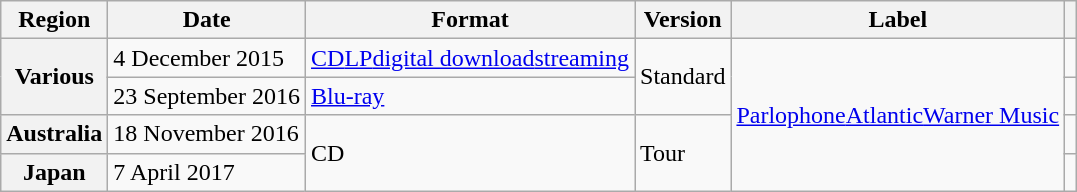<table class="wikitable plainrowheaders">
<tr>
<th scope="col">Region</th>
<th scope="col">Date</th>
<th scope="col">Format</th>
<th scope="col">Version</th>
<th scope="col">Label</th>
<th scope="col" class="unsortable"></th>
</tr>
<tr>
<th rowspan="2" scope="rowgroup">Various</th>
<td>4 December 2015</td>
<td><a href='#'>CD</a><a href='#'>LP</a><a href='#'>digital download</a><a href='#'>streaming</a></td>
<td rowspan="2">Standard</td>
<td rowspan="4"><a href='#'>Parlophone</a><a href='#'>Atlantic</a><a href='#'>Warner Music</a></td>
<td style="text-align:center;"></td>
</tr>
<tr>
<td>23 September 2016</td>
<td><a href='#'>Blu-ray</a></td>
<td style="text-align:center;"></td>
</tr>
<tr>
<th scope="row">Australia</th>
<td>18 November 2016</td>
<td rowspan="2">CD</td>
<td rowspan="2">Tour</td>
<td style="text-align:center;"></td>
</tr>
<tr>
<th scope="row">Japan</th>
<td>7 April 2017</td>
<td style="text-align:center;"></td>
</tr>
</table>
